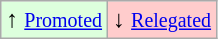<table class="wikitable" align="center">
<tr>
<td style="background:#ddffdd">↑ <small><a href='#'>Promoted</a></small></td>
<td style="background:#ffcccc">↓ <small><a href='#'>Relegated</a></small></td>
</tr>
</table>
